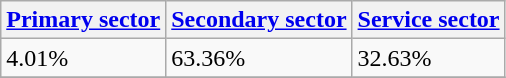<table class="wikitable">
<tr>
<th><a href='#'>Primary sector</a></th>
<th><a href='#'>Secondary sector</a></th>
<th><a href='#'>Service sector</a></th>
</tr>
<tr>
<td>4.01%</td>
<td>63.36%</td>
<td>32.63%</td>
</tr>
<tr>
</tr>
</table>
